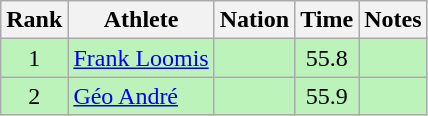<table class="wikitable sortable" style="text-align:center">
<tr>
<th>Rank</th>
<th>Athlete</th>
<th>Nation</th>
<th>Time</th>
<th>Notes</th>
</tr>
<tr bgcolor=bbf3bb>
<td>1</td>
<td align=left><a href='#'>Frank Loomis</a></td>
<td align=left></td>
<td>55.8</td>
<td></td>
</tr>
<tr bgcolor=bbf3bb>
<td>2</td>
<td align=left><a href='#'>Géo André</a></td>
<td align=left></td>
<td>55.9</td>
<td></td>
</tr>
</table>
